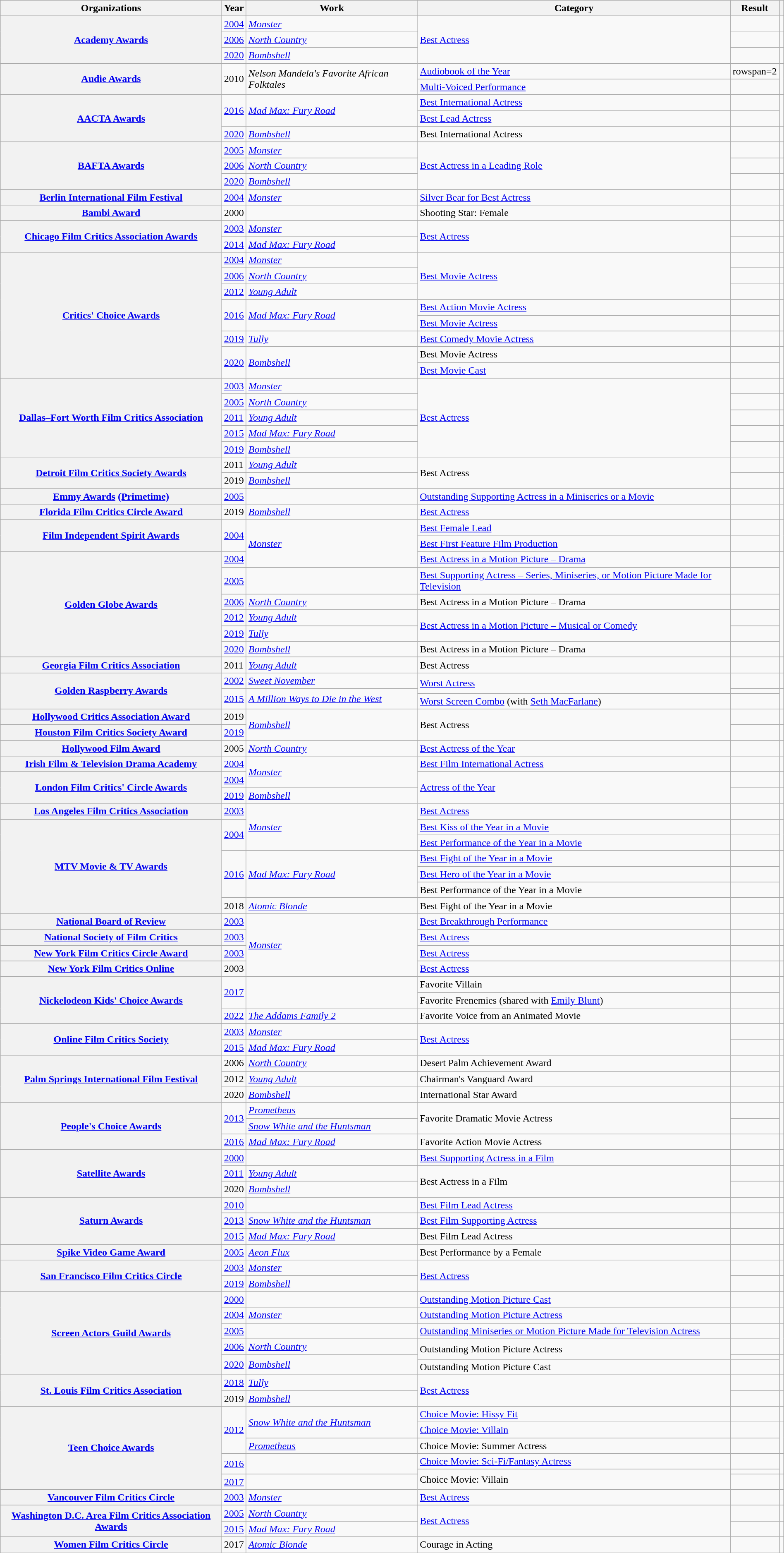<table class="wikitable sortable plainrowheaders" style="width: 100%;">
<tr>
<th scope="col">Organizations</th>
<th scope="col">Year</th>
<th scope="col">Work</th>
<th scope="col">Category</th>
<th scope="col">Result</th>
<th scope="col" class="unsortable"></th>
</tr>
<tr>
<th rowspan="3" scope="row"><a href='#'>Academy Awards</a> </th>
<td><a href='#'>2004</a></td>
<td><em><a href='#'>Monster</a></em></td>
<td rowspan="3"><a href='#'>Best Actress</a></td>
<td></td>
<td style="text-align:center;"></td>
</tr>
<tr>
<td><a href='#'>2006</a></td>
<td><em><a href='#'>North Country</a></em></td>
<td></td>
<td style="text-align:center;"></td>
</tr>
<tr>
<td><a href='#'>2020</a></td>
<td><em><a href='#'>Bombshell</a></em></td>
<td></td>
<td style="text-align:center;"></td>
</tr>
<tr>
<th scope="row" rowspan="2"><a href='#'>Audie Awards</a></th>
<td rowspan=2>2010</td>
<td rowspan=2><em>Nelson Mandela's Favorite African Folktales</em></td>
<td><a href='#'>Audiobook of the Year</a></td>
<td>rowspan=2 </td>
<td style="text-align:center;" rowspan=2><br></td>
</tr>
<tr>
<td><a href='#'>Multi-Voiced Performance</a></td>
</tr>
<tr>
<th rowspan="3" scope="row"><a href='#'>AACTA Awards</a></th>
<td rowspan="2"><a href='#'>2016</a></td>
<td rowspan="2"><em><a href='#'>Mad Max: Fury Road</a></em></td>
<td><a href='#'>Best International Actress</a></td>
<td></td>
<td rowspan="2" style="text-align:center;"><br></td>
</tr>
<tr>
<td><a href='#'>Best Lead Actress</a></td>
<td></td>
</tr>
<tr>
<td><a href='#'>2020</a></td>
<td><em><a href='#'>Bombshell</a></em></td>
<td>Best International Actress</td>
<td></td>
<td style="text-align:center;"></td>
</tr>
<tr>
<th rowspan="3" scope="row"><a href='#'>BAFTA Awards</a> </th>
<td><a href='#'>2005</a></td>
<td><em><a href='#'>Monster</a></em></td>
<td rowspan="3"><a href='#'>Best Actress in a Leading Role</a></td>
<td></td>
<td style="text-align:center;"></td>
</tr>
<tr>
<td><a href='#'>2006</a></td>
<td><em><a href='#'>North Country</a></em></td>
<td></td>
<td style="text-align:center;"></td>
</tr>
<tr>
<td><a href='#'>2020</a></td>
<td><em><a href='#'>Bombshell</a></em></td>
<td></td>
<td style="text-align:center;"></td>
</tr>
<tr>
<th scope="row"><a href='#'>Berlin International Film Festival</a></th>
<td><a href='#'>2004</a></td>
<td><em><a href='#'>Monster</a></em></td>
<td><a href='#'>Silver Bear for Best Actress</a></td>
<td></td>
<td style="text-align:center;"></td>
</tr>
<tr>
<th scope="row"><a href='#'>Bambi Award</a></th>
<td>2000</td>
<td><em></em></td>
<td>Shooting Star: Female</td>
<td></td>
<td style="text-align:center;"></td>
</tr>
<tr>
<th rowspan="2" scope="row"><a href='#'>Chicago Film Critics Association Awards</a> </th>
<td><a href='#'>2003</a></td>
<td><em><a href='#'>Monster</a></em></td>
<td rowspan="2"><a href='#'>Best Actress</a></td>
<td></td>
<td style="text-align:center;"></td>
</tr>
<tr>
<td><a href='#'>2014</a></td>
<td><em><a href='#'>Mad Max: Fury Road</a></em></td>
<td></td>
<td style="text-align:center;"></td>
</tr>
<tr>
<th rowspan="8" scope="row"><a href='#'>Critics' Choice Awards</a></th>
<td><a href='#'>2004</a></td>
<td><em><a href='#'>Monster</a></em></td>
<td rowspan="3"><a href='#'>Best Movie Actress</a></td>
<td></td>
<td style="text-align:center;"></td>
</tr>
<tr>
<td><a href='#'>2006</a></td>
<td><em><a href='#'>North Country</a></em></td>
<td></td>
<td style="text-align:center;"></td>
</tr>
<tr>
<td><a href='#'>2012</a></td>
<td><em><a href='#'>Young Adult</a></em></td>
<td></td>
<td style="text-align:center;"></td>
</tr>
<tr>
<td rowspan="2"><a href='#'>2016</a></td>
<td rowspan="2"><em><a href='#'>Mad Max: Fury Road</a></em></td>
<td><a href='#'>Best Action Movie Actress</a></td>
<td></td>
<td style="text-align:center;" rowspan=2></td>
</tr>
<tr>
<td rowspan=1><a href='#'>Best Movie Actress</a></td>
<td></td>
</tr>
<tr>
<td><a href='#'>2019</a></td>
<td><em><a href='#'>Tully</a></em></td>
<td><a href='#'>Best Comedy Movie Actress</a></td>
<td></td>
<td style="text-align:center;"></td>
</tr>
<tr>
<td rowspan="2"><a href='#'>2020</a></td>
<td rowspan="2"><em><a href='#'>Bombshell</a></em></td>
<td>Best Movie Actress</td>
<td></td>
<td rowspan="2" style="text-align:center;"></td>
</tr>
<tr>
<td><a href='#'>Best Movie Cast</a></td>
<td></td>
</tr>
<tr>
<th rowspan="5" scope="row"><a href='#'>Dallas–Fort Worth Film Critics Association</a> </th>
<td><a href='#'>2003</a></td>
<td><em><a href='#'>Monster</a></em></td>
<td rowspan="5"><a href='#'>Best Actress</a></td>
<td></td>
<td style="text-align:center;"></td>
</tr>
<tr>
<td><a href='#'>2005</a></td>
<td><em><a href='#'>North Country</a></em></td>
<td></td>
<td style="text-align:center;"></td>
</tr>
<tr>
<td><a href='#'>2011</a></td>
<td><em><a href='#'>Young Adult</a></em></td>
<td></td>
<td style="text-align:center;"></td>
</tr>
<tr>
<td><a href='#'>2015</a></td>
<td><em><a href='#'>Mad Max: Fury Road</a></em></td>
<td></td>
<td style="text-align:center;"></td>
</tr>
<tr>
<td><a href='#'>2019</a></td>
<td><em><a href='#'>Bombshell</a></em></td>
<td></td>
<td style="text-align:center;"></td>
</tr>
<tr>
<th rowspan="2" scope="row"><a href='#'>Detroit Film Critics Society Awards</a></th>
<td>2011</td>
<td><em><a href='#'>Young Adult</a></em></td>
<td rowspan="2">Best Actress</td>
<td></td>
<td style="text-align:center;"></td>
</tr>
<tr>
<td>2019</td>
<td><em><a href='#'>Bombshell</a></em></td>
<td></td>
<td style="text-align:center;"></td>
</tr>
<tr>
<th scope="row"><a href='#'>Emmy Awards</a> <a href='#'>(Primetime)</a></th>
<td><a href='#'>2005</a></td>
<td><em></em></td>
<td><a href='#'>Outstanding Supporting Actress in a Miniseries or a Movie</a></td>
<td></td>
<td style="text-align:center;"></td>
</tr>
<tr>
<th scope="row"><a href='#'>Florida Film Critics Circle Award</a> </th>
<td>2019</td>
<td><em><a href='#'>Bombshell</a></em></td>
<td><a href='#'>Best Actress</a></td>
<td></td>
<td style="text-align:center;"></td>
</tr>
<tr>
<th rowspan="2" scope="row"><a href='#'>Film Independent Spirit Awards</a></th>
<td rowspan="2"><a href='#'>2004</a></td>
<td rowspan="3"><em><a href='#'>Monster</a></em></td>
<td><a href='#'>Best Female Lead</a></td>
<td></td>
<td rowspan="2" style="text-align:center;"></td>
</tr>
<tr>
<td><a href='#'>Best First Feature Film Production</a></td>
<td></td>
</tr>
<tr>
<th rowspan="6" scope="row"><a href='#'>Golden Globe Awards</a> </th>
<td><a href='#'>2004</a></td>
<td><a href='#'>Best Actress in a Motion Picture – Drama</a></td>
<td></td>
<td rowspan="6" style="text-align:center;"></td>
</tr>
<tr>
<td><a href='#'>2005</a></td>
<td><em></em></td>
<td><a href='#'>Best Supporting Actress – Series, Miniseries, or Motion Picture Made for Television</a></td>
<td></td>
</tr>
<tr>
<td><a href='#'>2006</a></td>
<td><em><a href='#'>North Country</a></em></td>
<td>Best Actress in a Motion Picture – Drama</td>
<td></td>
</tr>
<tr>
<td><a href='#'>2012</a></td>
<td><em><a href='#'>Young Adult</a></em></td>
<td rowspan="2"><a href='#'>Best Actress in a Motion Picture – Musical or Comedy</a></td>
<td></td>
</tr>
<tr>
<td><a href='#'>2019</a></td>
<td><em><a href='#'>Tully</a></em></td>
<td></td>
</tr>
<tr>
<td><a href='#'>2020</a></td>
<td><em><a href='#'>Bombshell</a></em></td>
<td>Best Actress in a Motion Picture – Drama</td>
<td></td>
</tr>
<tr>
<th scope="row"><a href='#'>Georgia Film Critics Association</a></th>
<td>2011</td>
<td><em><a href='#'>Young Adult</a></em></td>
<td>Best Actress</td>
<td></td>
<td style="text-align:center;"></td>
</tr>
<tr>
<th rowspan="3" scope="row"><a href='#'>Golden Raspberry Awards</a></th>
<td><a href='#'>2002</a></td>
<td><em><a href='#'>Sweet November</a></em></td>
<td rowspan="2"><a href='#'>Worst Actress</a></td>
<td></td>
<td style="text-align:center;"></td>
</tr>
<tr>
<td rowspan="2"><a href='#'>2015</a></td>
<td rowspan="2"><em><a href='#'>A Million Ways to Die in the West</a></em></td>
<td></td>
<td rowspan="2" style="text-align:center;"></td>
</tr>
<tr>
<td><a href='#'>Worst Screen Combo</a> (with <a href='#'>Seth MacFarlane</a>)</td>
<td></td>
</tr>
<tr>
<th scope="row"><a href='#'>Hollywood Critics Association Award</a> </th>
<td>2019</td>
<td rowspan="2"><em><a href='#'>Bombshell</a></em></td>
<td rowspan="2">Best Actress</td>
<td></td>
<td style="text-align:center;"></td>
</tr>
<tr>
<th scope="row"><a href='#'>Houston Film Critics Society Award</a></th>
<td><a href='#'>2019</a></td>
<td></td>
<td style="text-align:center;"></td>
</tr>
<tr>
<th scope="row"><a href='#'>Hollywood Film Award</a></th>
<td>2005</td>
<td><em><a href='#'>North Country</a></em></td>
<td><a href='#'>Best Actress of the Year</a></td>
<td></td>
<td style="text-align:center;"></td>
</tr>
<tr>
<th scope="row"><a href='#'>Irish Film & Television Drama Academy</a></th>
<td><a href='#'>2004</a></td>
<td rowspan="2"><em><a href='#'>Monster</a></em></td>
<td><a href='#'>Best Film International Actress</a></td>
<td></td>
<td style="text-align:center;"></td>
</tr>
<tr>
<th rowspan="2" scope="row"><a href='#'>London Film Critics' Circle Awards</a> </th>
<td><a href='#'>2004</a></td>
<td rowspan="2"><a href='#'>Actress of the Year</a></td>
<td></td>
<td style="text-align:center;"></td>
</tr>
<tr>
<td><a href='#'>2019</a></td>
<td><em><a href='#'>Bombshell</a></em></td>
<td></td>
<td style="text-align:center;"></td>
</tr>
<tr>
<th scope="row"><a href='#'>Los Angeles Film Critics Association</a></th>
<td><a href='#'>2003</a></td>
<td rowspan="3"><em><a href='#'>Monster</a></em></td>
<td><a href='#'>Best Actress</a></td>
<td></td>
<td style="text-align:center;"></td>
</tr>
<tr>
<th rowspan="6" scope="row"><a href='#'>MTV Movie & TV Awards</a> </th>
<td rowspan="2"><a href='#'>2004</a></td>
<td><a href='#'>Best Kiss of the Year in a Movie</a></td>
<td></td>
<td rowspan="2" style="text-align:center;"></td>
</tr>
<tr>
<td><a href='#'>Best Performance of the Year in a Movie</a></td>
<td></td>
</tr>
<tr>
<td rowspan="3"><a href='#'>2016</a></td>
<td rowspan="3"><em><a href='#'>Mad Max: Fury Road</a></em></td>
<td><a href='#'>Best Fight of the Year in a Movie</a></td>
<td></td>
<td rowspan="3" style="text-align:center;"></td>
</tr>
<tr>
<td><a href='#'>Best Hero of the Year in a Movie</a></td>
<td></td>
</tr>
<tr>
<td>Best Performance of the Year in a Movie</td>
<td></td>
</tr>
<tr>
<td>2018</td>
<td><em><a href='#'>Atomic Blonde</a></em></td>
<td>Best Fight of the Year in a Movie</td>
<td></td>
<td style="text-align:center;"></td>
</tr>
<tr>
<th scope="row"><a href='#'>National Board of Review</a> </th>
<td><a href='#'>2003</a></td>
<td rowspan="4"><em><a href='#'>Monster</a></em></td>
<td><a href='#'>Best Breakthrough Performance</a></td>
<td></td>
<td style="text-align:center;"></td>
</tr>
<tr>
<th scope="row"><a href='#'>National Society of Film Critics</a></th>
<td><a href='#'>2003</a></td>
<td><a href='#'>Best Actress</a></td>
<td></td>
<td style="text-align:center;"></td>
</tr>
<tr>
<th scope="row"><a href='#'>New York Film Critics Circle Award</a></th>
<td><a href='#'>2003</a></td>
<td><a href='#'>Best Actress</a></td>
<td></td>
<td style="text-align:center;"></td>
</tr>
<tr>
<th scope="row"><a href='#'>New York Film Critics Online</a></th>
<td>2003</td>
<td><a href='#'>Best Actress</a></td>
<td></td>
<td style="text-align:center;"></td>
</tr>
<tr>
<th rowspan="3" scope="row"><a href='#'>Nickelodeon Kids' Choice Awards</a></th>
<td rowspan="2"><a href='#'>2017</a></td>
<td rowspan="2"><em></em></td>
<td>Favorite Villain</td>
<td></td>
<td style="text-align:center;" rowspan="2"></td>
</tr>
<tr>
<td>Favorite Frenemies (shared with <a href='#'>Emily Blunt</a>)</td>
<td></td>
</tr>
<tr>
<td><a href='#'>2022</a></td>
<td><em><a href='#'>The Addams Family 2</a></em></td>
<td>Favorite Voice from an Animated Movie</td>
<td></td>
<td style="text-align:center;"></td>
</tr>
<tr>
<th rowspan="2" scope="row"><a href='#'>Online Film Critics Society</a> </th>
<td><a href='#'>2003</a></td>
<td><em><a href='#'>Monster</a></em></td>
<td rowspan="2"><a href='#'>Best Actress</a></td>
<td></td>
<td style="text-align:center;"></td>
</tr>
<tr>
<td><a href='#'>2015</a></td>
<td><em><a href='#'>Mad Max: Fury Road</a></em></td>
<td></td>
<td style="text-align:center;"></td>
</tr>
<tr>
<th rowspan="3" scope="row"><a href='#'>Palm Springs International Film Festival</a> </th>
<td>2006</td>
<td><em><a href='#'>North Country</a></em></td>
<td>Desert Palm Achievement Award</td>
<td></td>
<td rowspan="2" style="text-align:center;"></td>
</tr>
<tr>
<td>2012</td>
<td><em><a href='#'>Young Adult</a></em></td>
<td>Chairman's Vanguard Award</td>
<td></td>
</tr>
<tr>
<td>2020</td>
<td><em><a href='#'>Bombshell</a></em></td>
<td>International Star Award</td>
<td></td>
<td style="text-align:center;"></td>
</tr>
<tr>
<th rowspan="3" scope="row"><a href='#'>People's Choice Awards</a></th>
<td rowspan="2"><a href='#'>2013</a></td>
<td><em><a href='#'>Prometheus</a></em></td>
<td rowspan="2">Favorite Dramatic Movie Actress</td>
<td></td>
<td rowspan="2" style="text-align:center;"></td>
</tr>
<tr>
<td><em><a href='#'>Snow White and the Huntsman</a></em></td>
<td></td>
</tr>
<tr>
<td><a href='#'>2016</a></td>
<td><em><a href='#'>Mad Max: Fury Road</a></em></td>
<td>Favorite Action Movie Actress</td>
<td></td>
<td style="text-align:center;"></td>
</tr>
<tr>
<th rowspan="3" scope="row"><a href='#'>Satellite Awards</a> </th>
<td><a href='#'>2000</a></td>
<td><em></em></td>
<td><a href='#'>Best Supporting Actress in a Film</a></td>
<td></td>
<td style="text-align:center;"></td>
</tr>
<tr>
<td><a href='#'>2011</a></td>
<td><em><a href='#'>Young Adult</a></em></td>
<td rowspan=2>Best Actress in a Film</td>
<td></td>
<td style="text-align:center;"></td>
</tr>
<tr>
<td>2020</td>
<td><em><a href='#'>Bombshell</a></em></td>
<td></td>
<td style="text-align:center;"></td>
</tr>
<tr>
<th rowspan="3" scope="row"><a href='#'>Saturn Awards</a></th>
<td><a href='#'>2010</a></td>
<td><em></em></td>
<td><a href='#'>Best Film Lead Actress</a></td>
<td></td>
<td style="text-align:center;"></td>
</tr>
<tr>
<td><a href='#'>2013</a></td>
<td><em><a href='#'>Snow White and the Huntsman</a></em></td>
<td><a href='#'>Best Film Supporting Actress</a></td>
<td></td>
<td style="text-align:center;"></td>
</tr>
<tr>
<td><a href='#'>2015</a></td>
<td><em><a href='#'>Mad Max: Fury Road</a></em></td>
<td>Best Film Lead Actress</td>
<td></td>
<td style="text-align:center;"></td>
</tr>
<tr>
<th scope="row"><a href='#'>Spike Video Game Award</a></th>
<td><a href='#'>2005</a></td>
<td><em><a href='#'>Aeon Flux</a></em></td>
<td>Best Performance by a Female</td>
<td></td>
<td style="text-align:center;"></td>
</tr>
<tr>
<th rowspan="2" scope="row"><a href='#'>San Francisco Film Critics Circle</a></th>
<td><a href='#'>2003</a></td>
<td><em><a href='#'>Monster</a></em></td>
<td rowspan="2"><a href='#'>Best Actress</a></td>
<td></td>
<td style="text-align:center;"></td>
</tr>
<tr>
<td><a href='#'>2019</a></td>
<td><em><a href='#'>Bombshell</a></em></td>
<td></td>
<td style="text-align:center;"></td>
</tr>
<tr>
<th rowspan="6" scope="row"><a href='#'>Screen Actors Guild Awards</a></th>
<td><a href='#'>2000</a></td>
<td><em></em></td>
<td><a href='#'>Outstanding Motion Picture Cast</a></td>
<td></td>
<td style="text-align:center;"></td>
</tr>
<tr>
<td><a href='#'>2004</a></td>
<td><em><a href='#'>Monster</a></em></td>
<td><a href='#'>Outstanding Motion Picture Actress</a></td>
<td></td>
<td style="text-align:center;"></td>
</tr>
<tr>
<td><a href='#'>2005</a></td>
<td><em></em></td>
<td><a href='#'>Outstanding Miniseries or Motion Picture Made for Television Actress</a></td>
<td></td>
<td rowspan="2" style="text-align:center;"></td>
</tr>
<tr>
<td><a href='#'>2006</a></td>
<td><em><a href='#'>North Country</a></em></td>
<td rowspan="2">Outstanding Motion Picture Actress</td>
<td></td>
</tr>
<tr>
<td rowspan="2"><a href='#'>2020</a></td>
<td rowspan="2"><em><a href='#'>Bombshell</a></em></td>
<td></td>
<td rowspan="2" style="text-align:center;"></td>
</tr>
<tr>
<td>Outstanding Motion Picture Cast</td>
<td></td>
</tr>
<tr>
<th rowspan="2" scope="row"><a href='#'>St. Louis Film Critics Association</a></th>
<td><a href='#'>2018</a></td>
<td><a href='#'><em>Tully</em></a></td>
<td rowspan="2"><a href='#'>Best Actress</a></td>
<td></td>
<td style="text-align:center;"></td>
</tr>
<tr>
<td>2019</td>
<td><em><a href='#'>Bombshell</a></em></td>
<td></td>
<td style="text-align:center;"></td>
</tr>
<tr>
<th rowspan="6" scope="row"><a href='#'>Teen Choice Awards</a> </th>
<td rowspan="3"><a href='#'>2012</a></td>
<td rowspan="2"><em><a href='#'>Snow White and the Huntsman</a></em></td>
<td><a href='#'>Choice Movie: Hissy Fit</a></td>
<td></td>
<td style="text-align:center;"></td>
</tr>
<tr>
<td><a href='#'>Choice Movie: Villain</a></td>
<td></td>
<td rowspan="2" style="text-align:center;"></td>
</tr>
<tr>
<td><em><a href='#'>Prometheus</a></em></td>
<td>Choice Movie: Summer Actress</td>
<td></td>
</tr>
<tr>
<td rowspan="2"><a href='#'>2016</a></td>
<td rowspan="2"><em></em></td>
<td><a href='#'>Choice Movie: Sci-Fi/Fantasy Actress</a></td>
<td></td>
<td rowspan="2" style="text-align:center;"></td>
</tr>
<tr>
<td rowspan="2">Choice Movie: Villain</td>
<td></td>
</tr>
<tr>
<td><a href='#'>2017</a></td>
<td><em></em></td>
<td></td>
<td style="text-align:center;"></td>
</tr>
<tr>
<th scope="row"><a href='#'>Vancouver Film Critics Circle</a> </th>
<td><a href='#'>2003</a></td>
<td><em><a href='#'>Monster</a></em></td>
<td><a href='#'>Best Actress</a></td>
<td></td>
<td style="text-align:center;"></td>
</tr>
<tr>
<th rowspan="2" scope="row"><a href='#'>Washington D.C. Area Film Critics Association Awards</a> </th>
<td><a href='#'>2005</a></td>
<td><em><a href='#'>North Country</a></em></td>
<td rowspan="2"><a href='#'>Best Actress</a></td>
<td></td>
<td style="text-align:center;"></td>
</tr>
<tr>
<td><a href='#'>2015</a></td>
<td><em><a href='#'>Mad Max: Fury Road</a></em></td>
<td></td>
<td style="text-align:center;"></td>
</tr>
<tr>
<th scope="row"><a href='#'>Women Film Critics Circle</a></th>
<td>2017</td>
<td><em><a href='#'>Atomic Blonde</a></em></td>
<td>Courage in Acting</td>
<td></td>
<td style="text-align:center;"></td>
</tr>
</table>
